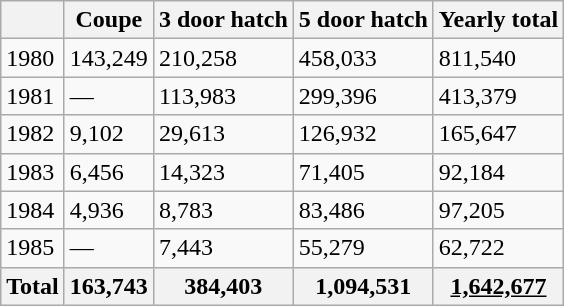<table class="wikitable">
<tr>
<th></th>
<th>Coupe</th>
<th>3 door hatch</th>
<th>5 door hatch</th>
<th>Yearly total</th>
</tr>
<tr>
<td>1980</td>
<td>143,249</td>
<td>210,258</td>
<td>458,033</td>
<td>811,540</td>
</tr>
<tr>
<td>1981</td>
<td>—</td>
<td>113,983</td>
<td>299,396</td>
<td>413,379</td>
</tr>
<tr>
<td>1982</td>
<td>9,102</td>
<td>29,613</td>
<td>126,932</td>
<td>165,647</td>
</tr>
<tr>
<td>1983</td>
<td>6,456</td>
<td>14,323</td>
<td>71,405</td>
<td>92,184</td>
</tr>
<tr>
<td>1984</td>
<td>4,936</td>
<td>8,783</td>
<td>83,486</td>
<td>97,205</td>
</tr>
<tr>
<td>1985</td>
<td>—</td>
<td>7,443</td>
<td>55,279</td>
<td>62,722</td>
</tr>
<tr>
<th>Total</th>
<th>163,743</th>
<th>384,403</th>
<th>1,094,531</th>
<th><u>1,642,677</u></th>
</tr>
</table>
